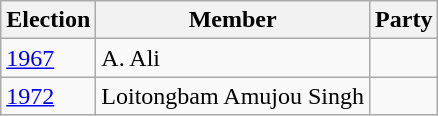<table class="wikitable sortable">
<tr>
<th>Election</th>
<th>Member</th>
<th colspan=2>Party</th>
</tr>
<tr>
<td><a href='#'>1967</a></td>
<td>A. Ali</td>
<td></td>
</tr>
<tr>
<td><a href='#'>1972</a></td>
<td>Loitongbam Amujou Singh</td>
</tr>
</table>
